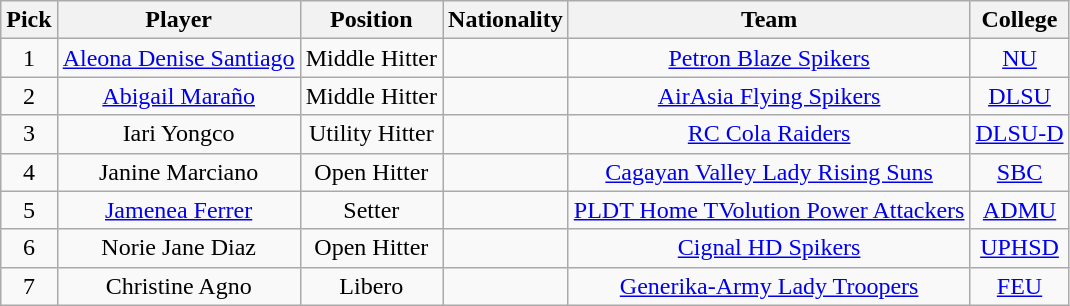<table class="wikitable sortable sortable">
<tr>
<th width:1%;">Pick</th>
<th width:20%;">Player</th>
<th width:10%;">Position</th>
<th width:10%;">Nationality</th>
<th width:30%;">Team</th>
<th width:10%;">College</th>
</tr>
<tr>
<td align=center>1</td>
<td align=center><a href='#'>Aleona Denise Santiago</a></td>
<td align=center>Middle Hitter</td>
<td align=center></td>
<td align=center><a href='#'>Petron Blaze Spikers</a></td>
<td align=center><a href='#'>NU</a></td>
</tr>
<tr>
<td align=center>2</td>
<td align=center><a href='#'>Abigail Maraño</a></td>
<td align=center>Middle Hitter</td>
<td align=center></td>
<td align=center><a href='#'>AirAsia Flying Spikers</a></td>
<td align=center><a href='#'>DLSU</a></td>
</tr>
<tr>
<td align=center>3</td>
<td align=center>Iari Yongco</td>
<td align=center>Utility Hitter</td>
<td align=center></td>
<td align=center><a href='#'>RC Cola Raiders</a></td>
<td align=center><a href='#'>DLSU-D</a></td>
</tr>
<tr>
<td align=center>4</td>
<td align=center>Janine Marciano</td>
<td align=center>Open Hitter</td>
<td align=center></td>
<td align=center><a href='#'>Cagayan Valley Lady Rising Suns</a></td>
<td align=center><a href='#'>SBC</a></td>
</tr>
<tr>
<td align=center>5</td>
<td align=center><a href='#'>Jamenea Ferrer</a></td>
<td align=center>Setter</td>
<td align=center></td>
<td align=center><a href='#'>PLDT Home TVolution Power Attackers</a></td>
<td align=center><a href='#'>ADMU</a></td>
</tr>
<tr>
<td align=center>6</td>
<td align=center>Norie Jane Diaz</td>
<td align=center>Open Hitter</td>
<td align=center></td>
<td align=center><a href='#'>Cignal HD Spikers</a></td>
<td align=center><a href='#'>UPHSD</a></td>
</tr>
<tr>
<td align=center>7</td>
<td align=center>Christine Agno</td>
<td align=center>Libero</td>
<td align=center></td>
<td align=center><a href='#'>Generika-Army Lady Troopers</a></td>
<td align=center><a href='#'>FEU</a></td>
</tr>
</table>
